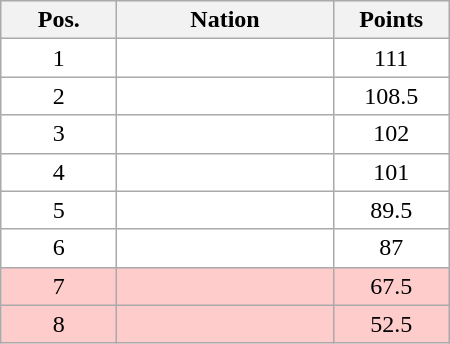<table class="wikitable gauche" cellspacing="1" style="width:300px;">
<tr style="background:#efefef; text-align:center;">
<th style="width:70px;">Pos.</th>
<th>Nation</th>
<th style="width:70px;">Points</th>
</tr>
<tr style="vertical-align:top; text-align:center; background:#fff;">
<td>1</td>
<td style="text-align:left;"></td>
<td>111</td>
</tr>
<tr style="vertical-align:top; text-align:center; background:#fff;">
<td>2</td>
<td style="text-align:left;"></td>
<td>108.5</td>
</tr>
<tr style="vertical-align:top; text-align:center; background:#fff;">
<td>3</td>
<td style="text-align:left;"></td>
<td>102</td>
</tr>
<tr style="vertical-align:top; text-align:center; background:#fff;">
<td>4</td>
<td style="text-align:left;"></td>
<td>101</td>
</tr>
<tr style="vertical-align:top; text-align:center; background:#fff;">
<td>5</td>
<td style="text-align:left;"></td>
<td>89.5</td>
</tr>
<tr style="vertical-align:top; text-align:center; background:#fff;">
<td>6</td>
<td style="text-align:left;"></td>
<td>87</td>
</tr>
<tr style="vertical-align:top; text-align:center; background:#ffcccc;">
<td>7</td>
<td style="text-align:left;"></td>
<td>67.5</td>
</tr>
<tr style="vertical-align:top; text-align:center; background:#ffcccc;">
<td>8</td>
<td style="text-align:left;"></td>
<td>52.5</td>
</tr>
</table>
